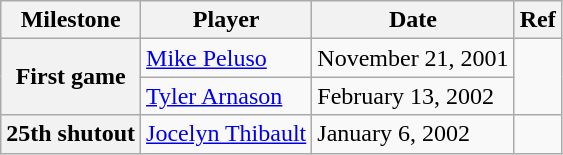<table class="wikitable">
<tr>
<th scope="col">Milestone</th>
<th scope="col">Player</th>
<th scope="col">Date</th>
<th scope="col">Ref</th>
</tr>
<tr>
<th rowspan=2>First game</th>
<td><a href='#'>Mike Peluso</a></td>
<td>November 21, 2001</td>
<td rowspan=2></td>
</tr>
<tr>
<td><a href='#'>Tyler Arnason</a></td>
<td>February 13, 2002</td>
</tr>
<tr>
<th>25th shutout</th>
<td><a href='#'>Jocelyn Thibault</a></td>
<td>January 6, 2002</td>
<td></td>
</tr>
</table>
